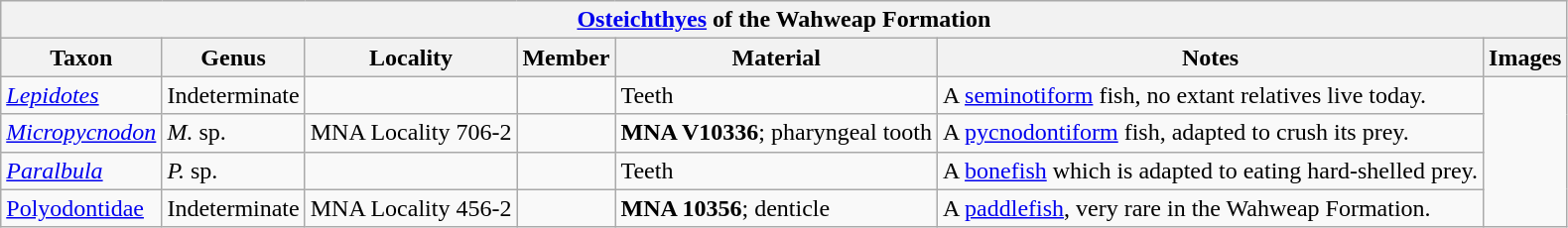<table class="wikitable">
<tr>
<th colspan="7"><a href='#'>Osteichthyes</a> of the Wahweap Formation</th>
</tr>
<tr>
<th>Taxon</th>
<th>Genus</th>
<th>Locality</th>
<th>Member</th>
<th>Material</th>
<th>Notes</th>
<th>Images</th>
</tr>
<tr>
<td><em><a href='#'>Lepidotes</a></em></td>
<td>Indeterminate</td>
<td></td>
<td></td>
<td>Teeth</td>
<td>A <a href='#'>seminotiform</a> fish, no extant relatives live today.</td>
<td rowspan="4"></td>
</tr>
<tr>
<td><em><a href='#'>Micropycnodon</a></em></td>
<td><em>M.</em> sp.</td>
<td>MNA Locality 706-2</td>
<td></td>
<td><strong>MNA V10336</strong>; pharyngeal tooth</td>
<td>A <a href='#'>pycnodontiform</a> fish, adapted to crush its prey.</td>
</tr>
<tr>
<td><em><a href='#'>Paralbula</a></em></td>
<td><em>P.</em> sp.</td>
<td></td>
<td></td>
<td>Teeth</td>
<td>A <a href='#'>bonefish</a> which is adapted to eating hard-shelled prey.</td>
</tr>
<tr>
<td><a href='#'>Polyodontidae</a></td>
<td>Indeterminate</td>
<td>MNA Locality 456-2</td>
<td></td>
<td><strong>MNA 10356</strong>; denticle</td>
<td>A <a href='#'>paddlefish</a>, very rare in the Wahweap Formation.</td>
</tr>
</table>
